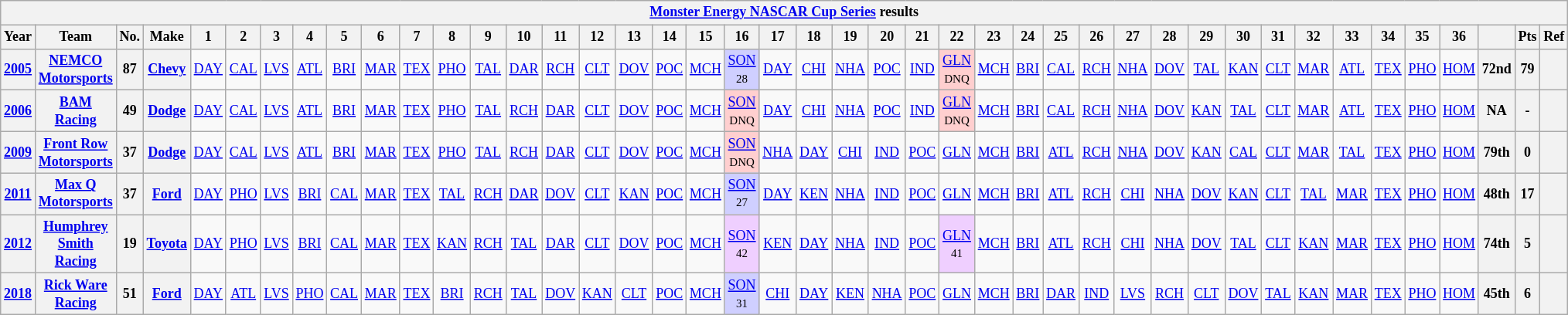<table class="wikitable" style="text-align:center; font-size:75%">
<tr>
<th colspan=45><a href='#'>Monster Energy NASCAR Cup Series</a> results</th>
</tr>
<tr>
<th>Year</th>
<th>Team</th>
<th>No.</th>
<th>Make</th>
<th>1</th>
<th>2</th>
<th>3</th>
<th>4</th>
<th>5</th>
<th>6</th>
<th>7</th>
<th>8</th>
<th>9</th>
<th>10</th>
<th>11</th>
<th>12</th>
<th>13</th>
<th>14</th>
<th>15</th>
<th>16</th>
<th>17</th>
<th>18</th>
<th>19</th>
<th>20</th>
<th>21</th>
<th>22</th>
<th>23</th>
<th>24</th>
<th>25</th>
<th>26</th>
<th>27</th>
<th>28</th>
<th>29</th>
<th>30</th>
<th>31</th>
<th>32</th>
<th>33</th>
<th>34</th>
<th>35</th>
<th>36</th>
<th></th>
<th>Pts</th>
<th>Ref</th>
</tr>
<tr>
<th><a href='#'>2005</a></th>
<th><a href='#'>NEMCO Motorsports</a></th>
<th>87</th>
<th><a href='#'>Chevy</a></th>
<td><a href='#'>DAY</a></td>
<td><a href='#'>CAL</a></td>
<td><a href='#'>LVS</a></td>
<td><a href='#'>ATL</a></td>
<td><a href='#'>BRI</a></td>
<td><a href='#'>MAR</a></td>
<td><a href='#'>TEX</a></td>
<td><a href='#'>PHO</a></td>
<td><a href='#'>TAL</a></td>
<td><a href='#'>DAR</a></td>
<td><a href='#'>RCH</a></td>
<td><a href='#'>CLT</a></td>
<td><a href='#'>DOV</a></td>
<td><a href='#'>POC</a></td>
<td><a href='#'>MCH</a></td>
<td style="background:#CFCFFF;"><a href='#'>SON</a><br><small>28</small></td>
<td><a href='#'>DAY</a></td>
<td><a href='#'>CHI</a></td>
<td><a href='#'>NHA</a></td>
<td><a href='#'>POC</a></td>
<td><a href='#'>IND</a></td>
<td style="background:#FFCFCF;"><a href='#'>GLN</a><br><small>DNQ</small></td>
<td><a href='#'>MCH</a></td>
<td><a href='#'>BRI</a></td>
<td><a href='#'>CAL</a></td>
<td><a href='#'>RCH</a></td>
<td><a href='#'>NHA</a></td>
<td><a href='#'>DOV</a></td>
<td><a href='#'>TAL</a></td>
<td><a href='#'>KAN</a></td>
<td><a href='#'>CLT</a></td>
<td><a href='#'>MAR</a></td>
<td><a href='#'>ATL</a></td>
<td><a href='#'>TEX</a></td>
<td><a href='#'>PHO</a></td>
<td><a href='#'>HOM</a></td>
<th>72nd</th>
<th>79</th>
<th></th>
</tr>
<tr>
<th><a href='#'>2006</a></th>
<th><a href='#'>BAM Racing</a></th>
<th>49</th>
<th><a href='#'>Dodge</a></th>
<td><a href='#'>DAY</a></td>
<td><a href='#'>CAL</a></td>
<td><a href='#'>LVS</a></td>
<td><a href='#'>ATL</a></td>
<td><a href='#'>BRI</a></td>
<td><a href='#'>MAR</a></td>
<td><a href='#'>TEX</a></td>
<td><a href='#'>PHO</a></td>
<td><a href='#'>TAL</a></td>
<td><a href='#'>RCH</a></td>
<td><a href='#'>DAR</a></td>
<td><a href='#'>CLT</a></td>
<td><a href='#'>DOV</a></td>
<td><a href='#'>POC</a></td>
<td><a href='#'>MCH</a></td>
<td style="background:#FFCFCF;"><a href='#'>SON</a><br><small>DNQ</small></td>
<td><a href='#'>DAY</a></td>
<td><a href='#'>CHI</a></td>
<td><a href='#'>NHA</a></td>
<td><a href='#'>POC</a></td>
<td><a href='#'>IND</a></td>
<td style="background:#FFCFCF;"><a href='#'>GLN</a><br><small>DNQ</small></td>
<td><a href='#'>MCH</a></td>
<td><a href='#'>BRI</a></td>
<td><a href='#'>CAL</a></td>
<td><a href='#'>RCH</a></td>
<td><a href='#'>NHA</a></td>
<td><a href='#'>DOV</a></td>
<td><a href='#'>KAN</a></td>
<td><a href='#'>TAL</a></td>
<td><a href='#'>CLT</a></td>
<td><a href='#'>MAR</a></td>
<td><a href='#'>ATL</a></td>
<td><a href='#'>TEX</a></td>
<td><a href='#'>PHO</a></td>
<td><a href='#'>HOM</a></td>
<th>NA</th>
<th>-</th>
<th></th>
</tr>
<tr>
<th><a href='#'>2009</a></th>
<th><a href='#'>Front Row Motorsports</a></th>
<th>37</th>
<th><a href='#'>Dodge</a></th>
<td><a href='#'>DAY</a></td>
<td><a href='#'>CAL</a></td>
<td><a href='#'>LVS</a></td>
<td><a href='#'>ATL</a></td>
<td><a href='#'>BRI</a></td>
<td><a href='#'>MAR</a></td>
<td><a href='#'>TEX</a></td>
<td><a href='#'>PHO</a></td>
<td><a href='#'>TAL</a></td>
<td><a href='#'>RCH</a></td>
<td><a href='#'>DAR</a></td>
<td><a href='#'>CLT</a></td>
<td><a href='#'>DOV</a></td>
<td><a href='#'>POC</a></td>
<td><a href='#'>MCH</a></td>
<td style="background:#FFCFCF;"><a href='#'>SON</a><br><small>DNQ</small></td>
<td><a href='#'>NHA</a></td>
<td><a href='#'>DAY</a></td>
<td><a href='#'>CHI</a></td>
<td><a href='#'>IND</a></td>
<td><a href='#'>POC</a></td>
<td><a href='#'>GLN</a></td>
<td><a href='#'>MCH</a></td>
<td><a href='#'>BRI</a></td>
<td><a href='#'>ATL</a></td>
<td><a href='#'>RCH</a></td>
<td><a href='#'>NHA</a></td>
<td><a href='#'>DOV</a></td>
<td><a href='#'>KAN</a></td>
<td><a href='#'>CAL</a></td>
<td><a href='#'>CLT</a></td>
<td><a href='#'>MAR</a></td>
<td><a href='#'>TAL</a></td>
<td><a href='#'>TEX</a></td>
<td><a href='#'>PHO</a></td>
<td><a href='#'>HOM</a></td>
<th>79th</th>
<th>0</th>
<th></th>
</tr>
<tr>
<th><a href='#'>2011</a></th>
<th><a href='#'>Max Q Motorsports</a></th>
<th>37</th>
<th><a href='#'>Ford</a></th>
<td><a href='#'>DAY</a></td>
<td><a href='#'>PHO</a></td>
<td><a href='#'>LVS</a></td>
<td><a href='#'>BRI</a></td>
<td><a href='#'>CAL</a></td>
<td><a href='#'>MAR</a></td>
<td><a href='#'>TEX</a></td>
<td><a href='#'>TAL</a></td>
<td><a href='#'>RCH</a></td>
<td><a href='#'>DAR</a></td>
<td><a href='#'>DOV</a></td>
<td><a href='#'>CLT</a></td>
<td><a href='#'>KAN</a></td>
<td><a href='#'>POC</a></td>
<td><a href='#'>MCH</a></td>
<td style="background:#CFCFFF;"><a href='#'>SON</a><br><small>27</small></td>
<td><a href='#'>DAY</a></td>
<td><a href='#'>KEN</a></td>
<td><a href='#'>NHA</a></td>
<td><a href='#'>IND</a></td>
<td><a href='#'>POC</a></td>
<td><a href='#'>GLN</a></td>
<td><a href='#'>MCH</a></td>
<td><a href='#'>BRI</a></td>
<td><a href='#'>ATL</a></td>
<td><a href='#'>RCH</a></td>
<td><a href='#'>CHI</a></td>
<td><a href='#'>NHA</a></td>
<td><a href='#'>DOV</a></td>
<td><a href='#'>KAN</a></td>
<td><a href='#'>CLT</a></td>
<td><a href='#'>TAL</a></td>
<td><a href='#'>MAR</a></td>
<td><a href='#'>TEX</a></td>
<td><a href='#'>PHO</a></td>
<td><a href='#'>HOM</a></td>
<th>48th</th>
<th>17</th>
<th></th>
</tr>
<tr>
<th><a href='#'>2012</a></th>
<th><a href='#'>Humphrey Smith Racing</a></th>
<th>19</th>
<th><a href='#'>Toyota</a></th>
<td><a href='#'>DAY</a></td>
<td><a href='#'>PHO</a></td>
<td><a href='#'>LVS</a></td>
<td><a href='#'>BRI</a></td>
<td><a href='#'>CAL</a></td>
<td><a href='#'>MAR</a></td>
<td><a href='#'>TEX</a></td>
<td><a href='#'>KAN</a></td>
<td><a href='#'>RCH</a></td>
<td><a href='#'>TAL</a></td>
<td><a href='#'>DAR</a></td>
<td><a href='#'>CLT</a></td>
<td><a href='#'>DOV</a></td>
<td><a href='#'>POC</a></td>
<td><a href='#'>MCH</a></td>
<td style="background:#EFCFFF;"><a href='#'>SON</a><br><small>42</small></td>
<td><a href='#'>KEN</a></td>
<td><a href='#'>DAY</a></td>
<td><a href='#'>NHA</a></td>
<td><a href='#'>IND</a></td>
<td><a href='#'>POC</a></td>
<td style="background:#EFCFFF;"><a href='#'>GLN</a><br><small>41</small></td>
<td><a href='#'>MCH</a></td>
<td><a href='#'>BRI</a></td>
<td><a href='#'>ATL</a></td>
<td><a href='#'>RCH</a></td>
<td><a href='#'>CHI</a></td>
<td><a href='#'>NHA</a></td>
<td><a href='#'>DOV</a></td>
<td><a href='#'>TAL</a></td>
<td><a href='#'>CLT</a></td>
<td><a href='#'>KAN</a></td>
<td><a href='#'>MAR</a></td>
<td><a href='#'>TEX</a></td>
<td><a href='#'>PHO</a></td>
<td><a href='#'>HOM</a></td>
<th>74th</th>
<th>5</th>
<th></th>
</tr>
<tr>
<th><a href='#'>2018</a></th>
<th><a href='#'>Rick Ware Racing</a></th>
<th>51</th>
<th><a href='#'>Ford</a></th>
<td><a href='#'>DAY</a></td>
<td><a href='#'>ATL</a></td>
<td><a href='#'>LVS</a></td>
<td><a href='#'>PHO</a></td>
<td><a href='#'>CAL</a></td>
<td><a href='#'>MAR</a></td>
<td><a href='#'>TEX</a></td>
<td><a href='#'>BRI</a></td>
<td><a href='#'>RCH</a></td>
<td><a href='#'>TAL</a></td>
<td><a href='#'>DOV</a></td>
<td><a href='#'>KAN</a></td>
<td><a href='#'>CLT</a></td>
<td><a href='#'>POC</a></td>
<td><a href='#'>MCH</a></td>
<td style="background:#CFCFFF;"><a href='#'>SON</a><br><small>31</small></td>
<td><a href='#'>CHI</a></td>
<td><a href='#'>DAY</a></td>
<td><a href='#'>KEN</a></td>
<td><a href='#'>NHA</a></td>
<td><a href='#'>POC</a></td>
<td><a href='#'>GLN</a></td>
<td><a href='#'>MCH</a></td>
<td><a href='#'>BRI</a></td>
<td><a href='#'>DAR</a></td>
<td><a href='#'>IND</a></td>
<td><a href='#'>LVS</a></td>
<td><a href='#'>RCH</a></td>
<td><a href='#'>CLT</a></td>
<td><a href='#'>DOV</a></td>
<td><a href='#'>TAL</a></td>
<td><a href='#'>KAN</a></td>
<td><a href='#'>MAR</a></td>
<td><a href='#'>TEX</a></td>
<td><a href='#'>PHO</a></td>
<td><a href='#'>HOM</a></td>
<th>45th</th>
<th>6</th>
<th></th>
</tr>
</table>
